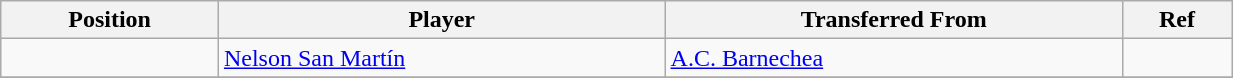<table class="wikitable sortable" style="width:65%; text-align:center; font-size:100%; text-align:left;">
<tr>
<th><strong>Position</strong></th>
<th><strong>Player</strong></th>
<th><strong>Transferred From</strong></th>
<th><strong>Ref</strong></th>
</tr>
<tr>
<td></td>
<td> <a href='#'>Nelson San Martín</a></td>
<td> <a href='#'>A.C. Barnechea</a></td>
<td></td>
</tr>
<tr>
</tr>
</table>
